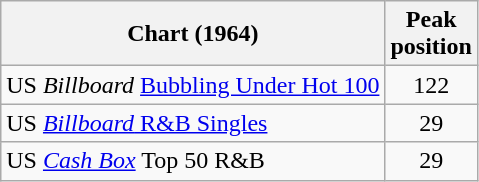<table class="wikitable">
<tr>
<th>Chart (1964)</th>
<th>Peak<br>position</th>
</tr>
<tr>
<td>US <em>Billboard</em> <a href='#'>Bubbling Under Hot 100</a></td>
<td align="center">122</td>
</tr>
<tr>
<td>US <a href='#'><em>Billboard</em> R&B Singles</a></td>
<td align="center">29</td>
</tr>
<tr>
<td>US <em><a href='#'>Cash Box</a></em> Top 50 R&B</td>
<td align="center">29</td>
</tr>
</table>
